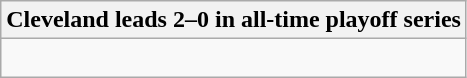<table class="wikitable collapsible collapsed">
<tr>
<th>Cleveland leads 2–0 in all-time playoff series</th>
</tr>
<tr>
<td><br>
</td>
</tr>
</table>
